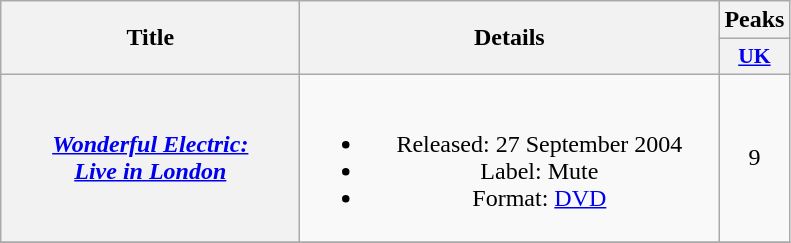<table class="wikitable plainrowheaders" style="text-align:center">
<tr>
<th scope="col" rowspan="2" style="width:12em;">Title</th>
<th scope="col" rowspan="2" style="width:17em;">Details</th>
<th scope="col">Peaks</th>
</tr>
<tr>
<th scope="col" style="width:2.5em;font-size:90%;"><a href='#'>UK</a><br></th>
</tr>
<tr>
<th scope="row"><em><a href='#'>Wonderful Electric:<br>Live in London</a></em></th>
<td><br><ul><li>Released: 27 September 2004</li><li>Label: Mute</li><li>Format: <a href='#'>DVD</a></li></ul></td>
<td>9</td>
</tr>
<tr>
</tr>
</table>
